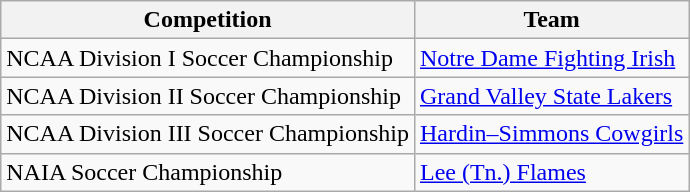<table class="wikitable">
<tr>
<th>Competition</th>
<th>Team</th>
</tr>
<tr>
<td>NCAA Division I Soccer Championship</td>
<td><a href='#'>Notre Dame Fighting Irish</a></td>
</tr>
<tr>
<td>NCAA Division II Soccer Championship</td>
<td><a href='#'>Grand Valley State Lakers</a></td>
</tr>
<tr>
<td>NCAA Division III Soccer Championship</td>
<td><a href='#'>Hardin–Simmons Cowgirls</a></td>
</tr>
<tr>
<td>NAIA Soccer Championship</td>
<td><a href='#'>Lee (Tn.) Flames</a></td>
</tr>
</table>
